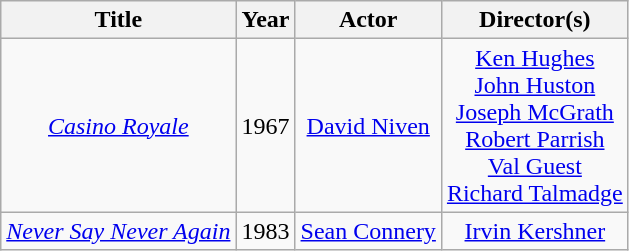<table class="wikitable"  style="text-align: center;">
<tr>
<th>Title</th>
<th>Year</th>
<th>Actor</th>
<th>Director(s)</th>
</tr>
<tr>
<td><em><a href='#'>Casino Royale</a></em></td>
<td>1967</td>
<td><a href='#'>David Niven</a></td>
<td><a href='#'>Ken Hughes</a><br><a href='#'>John Huston</a><br><a href='#'>Joseph McGrath</a><br><a href='#'>Robert Parrish</a><br><a href='#'>Val Guest</a><br><a href='#'>Richard Talmadge</a></td>
</tr>
<tr>
<td><em><a href='#'>Never Say Never Again</a></em></td>
<td>1983</td>
<td><a href='#'>Sean Connery</a></td>
<td><a href='#'>Irvin Kershner</a></td>
</tr>
</table>
